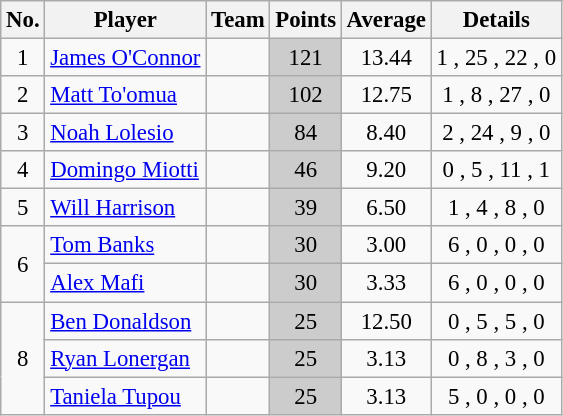<table class="wikitable sortable" style="text-align:center; font-size:95%">
<tr>
<th>No.</th>
<th>Player</th>
<th>Team</th>
<th>Points</th>
<th>Average</th>
<th>Details</th>
</tr>
<tr>
<td>1</td>
<td style="text-align:left;"><a href='#'>James O'Connor</a></td>
<td style="text-align:left;"></td>
<td style="background:#ccc;">121</td>
<td>13.44</td>
<td>1 , 25 , 22 , 0 </td>
</tr>
<tr>
<td>2</td>
<td style="text-align:left;"><a href='#'>Matt To'omua</a></td>
<td style="text-align:left;"></td>
<td style="background:#ccc;">102</td>
<td>12.75</td>
<td>1 , 8 , 27 , 0 </td>
</tr>
<tr>
<td>3</td>
<td style="text-align:left;"><a href='#'>Noah Lolesio</a></td>
<td style="text-align:left;"></td>
<td style="background:#ccc;">84</td>
<td>8.40</td>
<td>2 , 24 , 9 , 0 </td>
</tr>
<tr>
<td>4</td>
<td style="text-align:left;"><a href='#'>Domingo Miotti</a></td>
<td style="text-align:left;"></td>
<td style="background:#ccc;">46</td>
<td>9.20</td>
<td>0 , 5 , 11 , 1 </td>
</tr>
<tr>
<td>5</td>
<td style="text-align:left;"><a href='#'>Will Harrison</a></td>
<td style="text-align:left;"></td>
<td style="background:#ccc;">39</td>
<td>6.50</td>
<td>1 , 4 , 8 , 0 </td>
</tr>
<tr>
<td rowspan="2">6</td>
<td style="text-align:left;"><a href='#'>Tom Banks</a></td>
<td style="text-align:left;"></td>
<td style="background:#ccc;">30</td>
<td>3.00</td>
<td>6 , 0 , 0 , 0 </td>
</tr>
<tr>
<td style="text-align:left;"><a href='#'>Alex Mafi</a></td>
<td style="text-align:left;"></td>
<td style="background:#ccc;">30</td>
<td>3.33</td>
<td>6 , 0 , 0 , 0 </td>
</tr>
<tr>
<td rowspan="3">8</td>
<td style="text-align:left;"><a href='#'>Ben Donaldson</a></td>
<td style="text-align:left;"></td>
<td style="background:#ccc;">25</td>
<td>12.50</td>
<td>0 , 5 , 5 , 0 </td>
</tr>
<tr>
<td style="text-align:left;"><a href='#'>Ryan Lonergan</a></td>
<td style="text-align:left;"></td>
<td style="background:#ccc;">25</td>
<td>3.13</td>
<td>0 , 8 , 3 , 0 </td>
</tr>
<tr>
<td style="text-align:left;"><a href='#'>Taniela Tupou</a></td>
<td style="text-align:left;"></td>
<td style="background:#ccc;">25</td>
<td>3.13</td>
<td>5 , 0 , 0 , 0 </td>
</tr>
</table>
